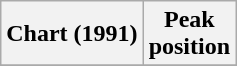<table class="wikitable sortable">
<tr>
<th>Chart (1991)</th>
<th>Peak<br>position</th>
</tr>
<tr>
</tr>
</table>
